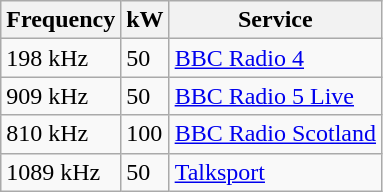<table class="wikitable sortable">
<tr>
<th>Frequency</th>
<th>kW</th>
<th>Service</th>
</tr>
<tr>
<td>198 kHz</td>
<td>50</td>
<td><a href='#'>BBC Radio 4</a></td>
</tr>
<tr>
<td>909 kHz</td>
<td>50</td>
<td><a href='#'>BBC Radio 5 Live</a></td>
</tr>
<tr>
<td>810 kHz</td>
<td>100</td>
<td><a href='#'>BBC Radio Scotland</a></td>
</tr>
<tr>
<td>1089 kHz</td>
<td>50</td>
<td><a href='#'>Talksport</a></td>
</tr>
</table>
